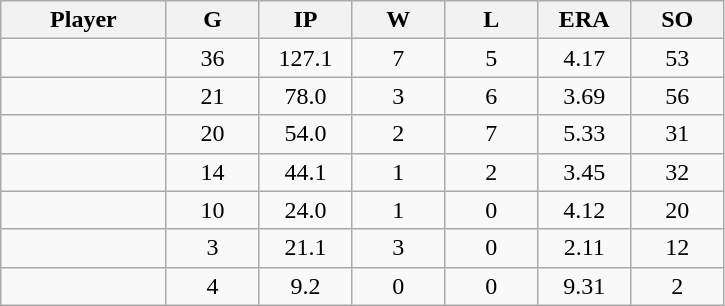<table class="wikitable sortable">
<tr>
<th bgcolor="#DDDDFF" width="16%">Player</th>
<th bgcolor="#DDDDFF" width="9%">G</th>
<th bgcolor="#DDDDFF" width="9%">IP</th>
<th bgcolor="#DDDDFF" width="9%">W</th>
<th bgcolor="#DDDDFF" width="9%">L</th>
<th bgcolor="#DDDDFF" width="9%">ERA</th>
<th bgcolor="#DDDDFF" width="9%">SO</th>
</tr>
<tr align="center">
<td></td>
<td>36</td>
<td>127.1</td>
<td>7</td>
<td>5</td>
<td>4.17</td>
<td>53</td>
</tr>
<tr align="center">
<td></td>
<td>21</td>
<td>78.0</td>
<td>3</td>
<td>6</td>
<td>3.69</td>
<td>56</td>
</tr>
<tr align="center">
<td></td>
<td>20</td>
<td>54.0</td>
<td>2</td>
<td>7</td>
<td>5.33</td>
<td>31</td>
</tr>
<tr align="center">
<td></td>
<td>14</td>
<td>44.1</td>
<td>1</td>
<td>2</td>
<td>3.45</td>
<td>32</td>
</tr>
<tr align="center">
<td></td>
<td>10</td>
<td>24.0</td>
<td>1</td>
<td>0</td>
<td>4.12</td>
<td>20</td>
</tr>
<tr align="center">
<td></td>
<td>3</td>
<td>21.1</td>
<td>3</td>
<td>0</td>
<td>2.11</td>
<td>12</td>
</tr>
<tr align="center">
<td></td>
<td>4</td>
<td>9.2</td>
<td>0</td>
<td>0</td>
<td>9.31</td>
<td>2</td>
</tr>
</table>
